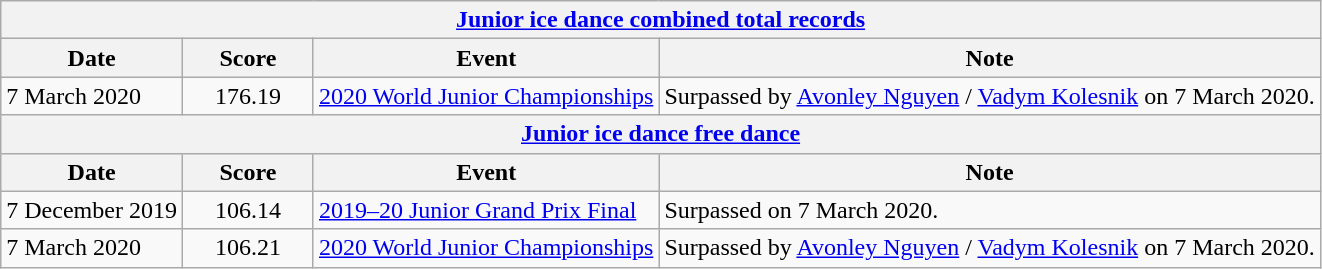<table class="wikitable sortable">
<tr>
<th colspan=4 align=center><a href='#'>Junior ice dance combined total records</a></th>
</tr>
<tr>
<th>Date</th>
<th style="width:80px;">Score</th>
<th>Event</th>
<th>Note</th>
</tr>
<tr>
<td>7 March 2020</td>
<td style="text-align:center;">176.19</td>
<td><a href='#'>2020 World Junior Championships</a></td>
<td>Surpassed by <a href='#'>Avonley Nguyen</a> / <a href='#'>Vadym Kolesnik</a> on 7 March 2020.</td>
</tr>
<tr>
<th colspan=4 align=center><a href='#'>Junior ice dance free dance</a></th>
</tr>
<tr>
<th>Date</th>
<th style="width:80px;">Score</th>
<th>Event</th>
<th>Note</th>
</tr>
<tr>
<td>7 December 2019</td>
<td style="text-align:center;">106.14</td>
<td><a href='#'>2019–20 Junior Grand Prix Final</a></td>
<td>Surpassed on 7 March 2020.</td>
</tr>
<tr>
<td>7 March 2020</td>
<td style="text-align:center;">106.21</td>
<td><a href='#'>2020 World Junior Championships</a></td>
<td>Surpassed by <a href='#'>Avonley Nguyen</a> / <a href='#'>Vadym Kolesnik</a> on 7 March 2020.</td>
</tr>
</table>
